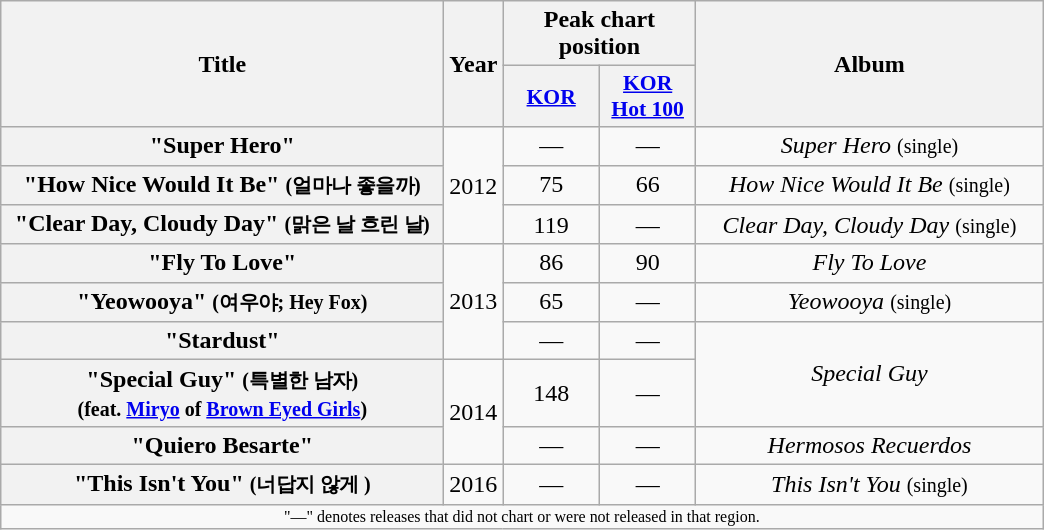<table class="wikitable plainrowheaders" style="text-align:center;">
<tr>
<th scope="col" rowspan="2" style="width:18em;">Title</th>
<th scope="col" rowspan="2">Year</th>
<th scope="col" colspan="2">Peak chart position</th>
<th scope="col" rowspan="2" style="width:14em;">Album</th>
</tr>
<tr>
<th scope="col" style="width:4em;font-size:90%;"><a href='#'>KOR</a><br></th>
<th scope="col" style="width:4em;font-size:90%;"><a href='#'>KOR<br>Hot 100</a><br></th>
</tr>
<tr>
<th scope="row">"Super Hero"</th>
<td rowspan="3">2012</td>
<td>—</td>
<td>—</td>
<td><em>Super Hero</em> <small>(single)</small></td>
</tr>
<tr>
<th scope="row">"How Nice Would It Be" <small>(얼마나 좋을까)</small></th>
<td>75</td>
<td>66</td>
<td><em>How Nice Would It Be</em> <small>(single)</small></td>
</tr>
<tr>
<th scope="row">"Clear Day, Cloudy Day" <small>(맑은 날 흐린 날)</small></th>
<td>119</td>
<td>—</td>
<td><em>Clear Day, Cloudy Day</em> <small>(single)</small></td>
</tr>
<tr>
<th scope="row">"Fly To Love"</th>
<td rowspan="3">2013</td>
<td>86</td>
<td>90</td>
<td><em>Fly To Love</em></td>
</tr>
<tr>
<th scope="row">"Yeowooya" <small>(여우야; Hey Fox)</small></th>
<td>65</td>
<td>—</td>
<td><em>Yeowooya</em> <small>(single)</small></td>
</tr>
<tr>
<th scope="row">"Stardust"</th>
<td>—</td>
<td>—</td>
<td rowspan="2"><em>Special Guy</em></td>
</tr>
<tr>
<th scope="row">"Special Guy" <small>(특별한 남자)</small><br><small>(feat. <a href='#'>Miryo</a> of <a href='#'>Brown Eyed Girls</a>)</small></th>
<td rowspan="2">2014</td>
<td>148</td>
<td>—</td>
</tr>
<tr>
<th scope="row">"Quiero Besarte"</th>
<td>—</td>
<td>—</td>
<td><em>Hermosos Recuerdos</em></td>
</tr>
<tr>
<th scope="row">"This Isn't You" <small>(너답지 않게 )</small></th>
<td>2016</td>
<td>—</td>
<td>—</td>
<td><em>This Isn't You</em> <small>(single)</small></td>
</tr>
<tr>
<td colspan="5" style="font-size:8pt;">"—" denotes releases that did not chart or were not released in that region.</td>
</tr>
</table>
